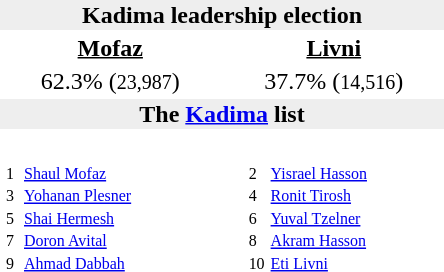<table style="float: right; margin: 0 0 0.5em 1em; clear:left; width:300px;" class="toccolours">
<tr>
<td colspan="3" style="background: #EEE; text-align: center;"><strong>Kadima leadership election</strong></td>
</tr>
<tr style="text-align:center;">
<td style="width:50%;"><u><strong>Mofaz</strong></u></td>
<td style="text-align:center; width:50%;"><u><strong>Livni</strong></u></td>
</tr>
<tr style="text-align:center;">
<td style="width:50%;">62.3% (<small>23,987</small>)</td>
<td style="text-align:center; width:50%;">37.7% (<small>14,516</small>)</td>
</tr>
<tr>
<td colspan="2" style="background: #EEE; text-align: center;"><strong>The <a href='#'>Kadima</a> list</strong></td>
</tr>
<tr>
<td colspan="2"><br><div><table style="width:100%; font-size: 8pt">
<tr>
<td style="width:8px">1</td>
<td style=><a href='#'>Shaul Mofaz</a></td>
<td style="width:8px">2</td>
<td style="width:40%"><a href='#'>Yisrael Hasson</a></td>
</tr>
<tr>
<td>3</td>
<td><a href='#'>Yohanan Plesner</a></td>
<td>4</td>
<td><a href='#'>Ronit Tirosh</a></td>
</tr>
<tr>
<td>5</td>
<td><a href='#'>Shai Hermesh</a></td>
<td>6</td>
<td><a href='#'>Yuval Tzelner</a></td>
</tr>
<tr>
<td>7</td>
<td><a href='#'>Doron Avital</a></td>
<td>8</td>
<td><a href='#'>Akram Hasson</a></td>
</tr>
<tr>
<td>9</td>
<td><a href='#'>Ahmad Dabbah</a></td>
<td>10</td>
<td><a href='#'>Eti Livni</a></td>
</tr>
</table>
</div></td>
</tr>
</table>
